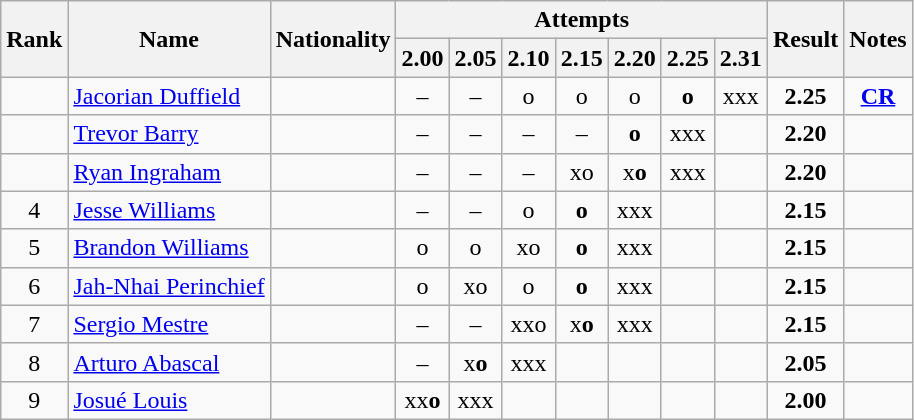<table class="wikitable sortable" style="text-align:center">
<tr>
<th rowspan=2>Rank</th>
<th rowspan=2>Name</th>
<th rowspan=2>Nationality</th>
<th colspan=7>Attempts</th>
<th rowspan=2>Result</th>
<th rowspan=2>Notes</th>
</tr>
<tr>
<th>2.00</th>
<th>2.05</th>
<th>2.10</th>
<th>2.15</th>
<th>2.20</th>
<th>2.25</th>
<th>2.31</th>
</tr>
<tr>
<td align=center></td>
<td align=left><a href='#'>Jacorian Duffield</a></td>
<td align=left></td>
<td>–</td>
<td>–</td>
<td>o</td>
<td>o</td>
<td>o</td>
<td><strong>o</strong></td>
<td>xxx</td>
<td><strong>2.25</strong></td>
<td><strong><a href='#'>CR</a></strong></td>
</tr>
<tr>
<td align=center></td>
<td align=left><a href='#'>Trevor Barry</a></td>
<td align=left></td>
<td>–</td>
<td>–</td>
<td>–</td>
<td>–</td>
<td><strong>o</strong></td>
<td>xxx</td>
<td></td>
<td><strong>2.20</strong></td>
<td></td>
</tr>
<tr>
<td align=center></td>
<td align=left><a href='#'>Ryan Ingraham</a></td>
<td align=left></td>
<td>–</td>
<td>–</td>
<td>–</td>
<td>xo</td>
<td>x<strong>o</strong></td>
<td>xxx</td>
<td></td>
<td><strong>2.20</strong></td>
<td></td>
</tr>
<tr>
<td align=center>4</td>
<td align=left><a href='#'>Jesse Williams</a></td>
<td align=left></td>
<td>–</td>
<td>–</td>
<td>o</td>
<td><strong>o</strong></td>
<td>xxx</td>
<td></td>
<td></td>
<td><strong>2.15</strong></td>
<td></td>
</tr>
<tr>
<td align=center>5</td>
<td align=left><a href='#'>Brandon Williams</a></td>
<td align=left></td>
<td>o</td>
<td>o</td>
<td>xo</td>
<td><strong>o</strong></td>
<td>xxx</td>
<td></td>
<td></td>
<td><strong>2.15</strong></td>
<td></td>
</tr>
<tr>
<td align=center>6</td>
<td align=left><a href='#'>Jah-Nhai Perinchief</a></td>
<td align=left></td>
<td>o</td>
<td>xo</td>
<td>o</td>
<td><strong>o</strong></td>
<td>xxx</td>
<td></td>
<td></td>
<td><strong>2.15</strong></td>
<td></td>
</tr>
<tr>
<td align=center>7</td>
<td align=left><a href='#'>Sergio Mestre</a></td>
<td align=left></td>
<td>–</td>
<td>–</td>
<td>xxo</td>
<td>x<strong>o</strong></td>
<td>xxx</td>
<td></td>
<td></td>
<td><strong>2.15</strong></td>
<td></td>
</tr>
<tr>
<td align=center>8</td>
<td align=left><a href='#'>Arturo Abascal</a></td>
<td align=left></td>
<td>–</td>
<td>x<strong>o</strong></td>
<td>xxx</td>
<td></td>
<td></td>
<td></td>
<td></td>
<td><strong>2.05</strong></td>
<td></td>
</tr>
<tr>
<td align=center>9</td>
<td align=left><a href='#'>Josué Louis</a></td>
<td align=left></td>
<td>xx<strong>o</strong></td>
<td>xxx</td>
<td></td>
<td></td>
<td></td>
<td></td>
<td></td>
<td><strong>2.00</strong></td>
<td></td>
</tr>
</table>
